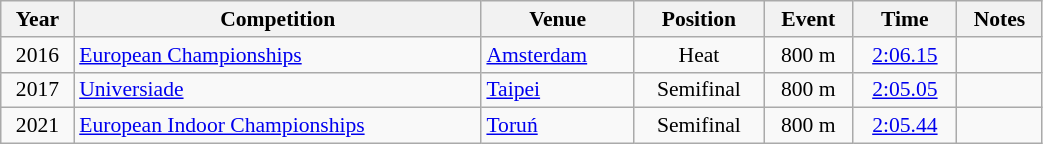<table class="wikitable" width=55% style="font-size:90%; text-align:center;">
<tr>
<th>Year</th>
<th>Competition</th>
<th>Venue</th>
<th>Position</th>
<th>Event</th>
<th>Time</th>
<th>Notes</th>
</tr>
<tr>
<td>2016</td>
<td align=left><a href='#'>European Championships</a></td>
<td align=left> <a href='#'>Amsterdam</a></td>
<td>Heat</td>
<td>800 m</td>
<td><a href='#'>2:06.15</a></td>
<td></td>
</tr>
<tr>
<td>2017</td>
<td align=left><a href='#'>Universiade</a></td>
<td align=left> <a href='#'>Taipei</a></td>
<td>Semifinal</td>
<td>800 m</td>
<td><a href='#'>2:05.05</a></td>
<td></td>
</tr>
<tr>
<td>2021</td>
<td align=left><a href='#'>European Indoor Championships</a></td>
<td align=left> <a href='#'>Toruń</a></td>
<td>Semifinal</td>
<td>800 m</td>
<td><a href='#'>2:05.44</a></td>
<td></td>
</tr>
</table>
